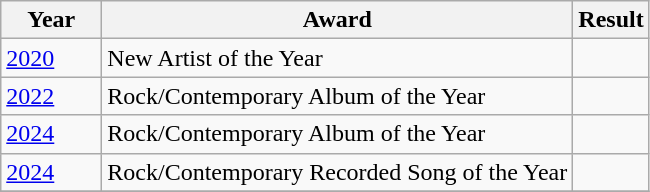<table class="wikitable">
<tr>
<th style="width:60px;">Year</th>
<th>Award</th>
<th>Result</th>
</tr>
<tr>
<td><a href='#'>2020</a></td>
<td>New Artist of the Year</td>
<td></td>
</tr>
<tr>
<td><a href='#'>2022</a></td>
<td>Rock/Contemporary Album of the Year</td>
<td></td>
</tr>
<tr>
<td><a href='#'>2024</a></td>
<td>Rock/Contemporary Album of the Year</td>
<td></td>
</tr>
<tr>
<td><a href='#'>2024</a></td>
<td>Rock/Contemporary Recorded Song of the Year</td>
<td></td>
</tr>
<tr>
</tr>
</table>
